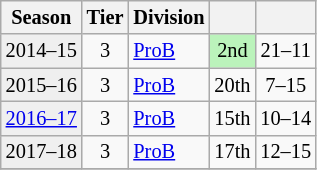<table class="wikitable" style="font-size:85%; text-align:center">
<tr>
<th>Season</th>
<th>Tier</th>
<th>Division</th>
<th></th>
<th></th>
</tr>
<tr>
<td bgcolor=#efefef>2014–15</td>
<td>3</td>
<td align=left><a href='#'>ProB</a></td>
<td style="background:#BBF3BB;">2nd</td>
<td>21–11</td>
</tr>
<tr>
<td bgcolor=#efefef>2015–16</td>
<td>3</td>
<td align=left><a href='#'>ProB</a></td>
<td>20th</td>
<td>7–15</td>
</tr>
<tr>
<td bgcolor=#efefef><a href='#'>2016–17</a></td>
<td>3</td>
<td align=left><a href='#'>ProB</a></td>
<td>15th</td>
<td>10–14</td>
</tr>
<tr>
<td bgcolor=#efefef>2017–18</td>
<td>3</td>
<td align=left><a href='#'>ProB</a></td>
<td>17th</td>
<td>12–15</td>
</tr>
<tr>
</tr>
</table>
